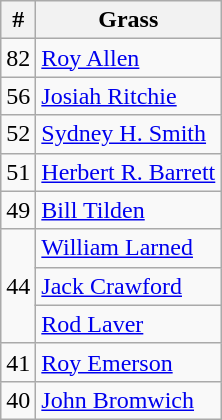<table class=wikitable style="display:inline-table;">
<tr>
<th>#</th>
<th>Grass</th>
</tr>
<tr>
<td>82</td>
<td> <a href='#'>Roy Allen</a></td>
</tr>
<tr>
<td>56</td>
<td> <a href='#'>Josiah Ritchie</a></td>
</tr>
<tr>
<td>52</td>
<td> <a href='#'>Sydney H. Smith</a></td>
</tr>
<tr>
<td>51</td>
<td> <a href='#'>Herbert R. Barrett</a></td>
</tr>
<tr>
<td>49</td>
<td> <a href='#'>Bill Tilden</a></td>
</tr>
<tr>
<td rowspan="3">44</td>
<td> <a href='#'>William Larned</a></td>
</tr>
<tr>
<td> <a href='#'>Jack Crawford</a></td>
</tr>
<tr>
<td> <a href='#'>Rod Laver</a></td>
</tr>
<tr>
<td>41</td>
<td> <a href='#'>Roy Emerson</a></td>
</tr>
<tr>
<td>40</td>
<td> <a href='#'>John Bromwich</a></td>
</tr>
</table>
